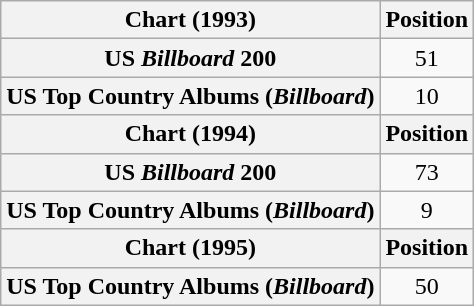<table class="wikitable plainrowheaders" style="text-align:center">
<tr>
<th scope="col">Chart (1993)</th>
<th scope="col">Position</th>
</tr>
<tr>
<th scope="row">US <em>Billboard</em> 200</th>
<td>51</td>
</tr>
<tr>
<th scope="row">US Top Country Albums (<em>Billboard</em>)</th>
<td>10</td>
</tr>
<tr>
<th scope="col">Chart (1994)</th>
<th scope="col">Position</th>
</tr>
<tr>
<th scope="row">US <em>Billboard</em> 200</th>
<td>73</td>
</tr>
<tr>
<th scope="row">US Top Country Albums (<em>Billboard</em>)</th>
<td>9</td>
</tr>
<tr>
<th scope="col">Chart (1995)</th>
<th scope="col">Position</th>
</tr>
<tr>
<th scope="row">US Top Country Albums (<em>Billboard</em>)</th>
<td>50</td>
</tr>
</table>
